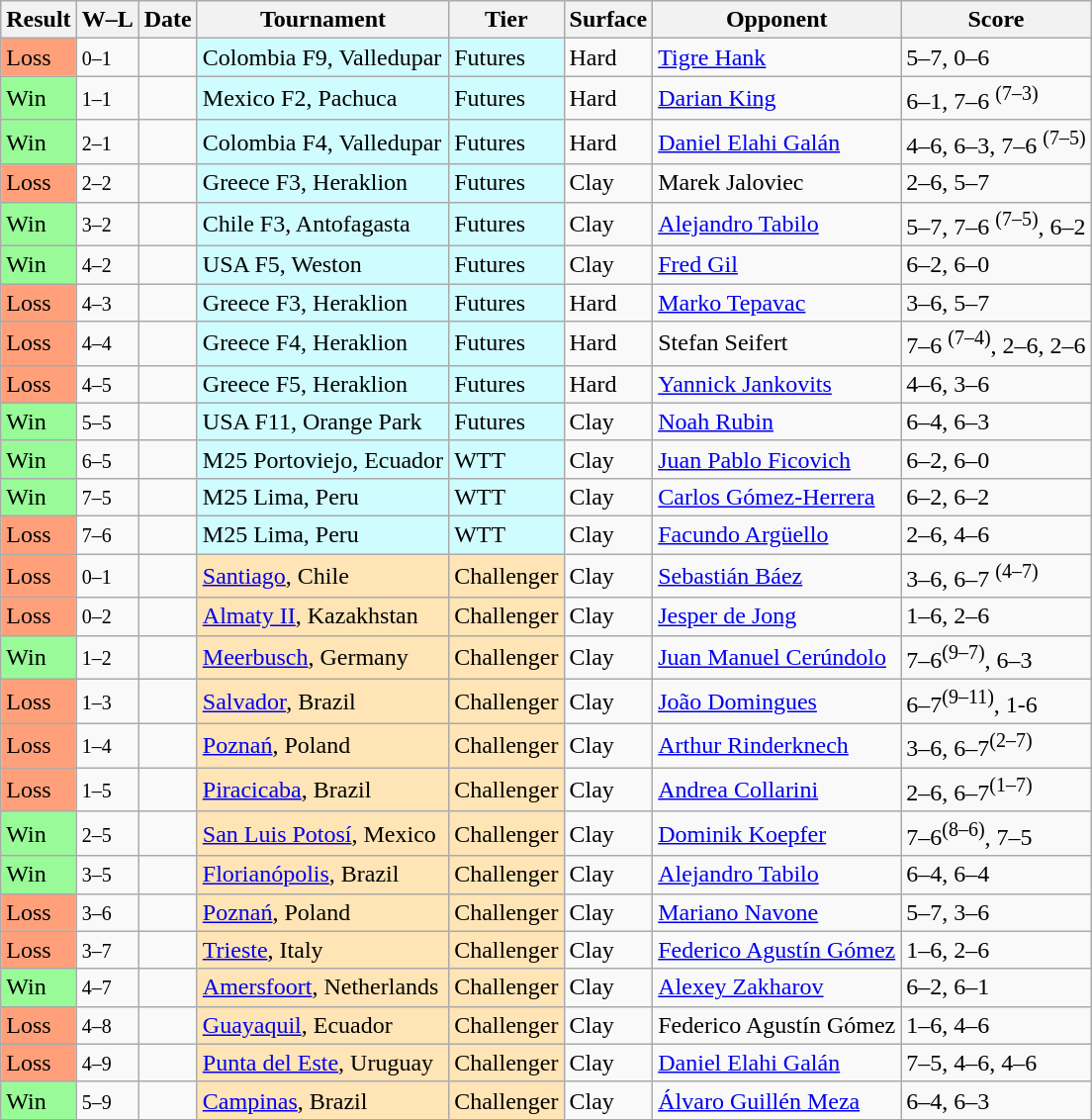<table class="sortable wikitable nowrap">
<tr>
<th>Result</th>
<th class="unsortable">W–L</th>
<th>Date</th>
<th>Tournament</th>
<th>Tier</th>
<th>Surface</th>
<th>Opponent</th>
<th class="unsortable">Score</th>
</tr>
<tr>
<td style="background:#ffa07a;">Loss</td>
<td><small>0–1</small></td>
<td></td>
<td style="background:#cffcff;">Colombia F9, Valledupar</td>
<td style="background:#cffcff;">Futures</td>
<td>Hard</td>
<td> <a href='#'>Tigre Hank</a></td>
<td>5–7, 0–6</td>
</tr>
<tr>
<td style="background:#98FB98">Win</td>
<td><small>1–1</small></td>
<td></td>
<td style="background:#cffcff;">Mexico F2, Pachuca</td>
<td style="background:#cffcff;">Futures</td>
<td>Hard</td>
<td> <a href='#'>Darian King</a></td>
<td>6–1, 7–6 <sup>(7–3)</sup></td>
</tr>
<tr>
<td style="background:#98FB98">Win</td>
<td><small>2–1</small></td>
<td></td>
<td style="background:#cffcff;">Colombia F4, Valledupar</td>
<td style="background:#cffcff;">Futures</td>
<td>Hard</td>
<td> <a href='#'>Daniel Elahi Galán</a></td>
<td>4–6, 6–3, 7–6 <sup>(7–5)</sup></td>
</tr>
<tr>
<td style="background:#ffa07a;">Loss</td>
<td><small>2–2</small></td>
<td></td>
<td style="background:#cffcff;">Greece F3, Heraklion</td>
<td style="background:#cffcff;">Futures</td>
<td>Clay</td>
<td> Marek Jaloviec</td>
<td>2–6, 5–7</td>
</tr>
<tr>
<td style="background:#98FB98">Win</td>
<td><small>3–2</small></td>
<td></td>
<td style="background:#cffcff;">Chile F3, Antofagasta</td>
<td style="background:#cffcff;">Futures</td>
<td>Clay</td>
<td> <a href='#'>Alejandro Tabilo</a></td>
<td>5–7, 7–6 <sup>(7–5)</sup>, 6–2</td>
</tr>
<tr>
<td style="background:#98FB98">Win</td>
<td><small>4–2</small></td>
<td></td>
<td style="background:#cffcff;">USA F5, Weston</td>
<td style="background:#cffcff;">Futures</td>
<td>Clay</td>
<td> <a href='#'>Fred Gil</a></td>
<td>6–2, 6–0</td>
</tr>
<tr>
<td style="background:#ffa07a;">Loss</td>
<td><small>4–3</small></td>
<td></td>
<td style="background:#cffcff;">Greece F3, Heraklion</td>
<td style="background:#cffcff;">Futures</td>
<td>Hard</td>
<td> <a href='#'>Marko Tepavac</a></td>
<td>3–6, 5–7</td>
</tr>
<tr>
<td style="background:#ffa07a;">Loss</td>
<td><small>4–4</small></td>
<td></td>
<td style="background:#cffcff;">Greece F4, Heraklion</td>
<td style="background:#cffcff;">Futures</td>
<td>Hard</td>
<td> Stefan Seifert</td>
<td>7–6 <sup>(7–4)</sup>, 2–6, 2–6</td>
</tr>
<tr>
<td style="background:#ffa07a;">Loss</td>
<td><small>4–5</small></td>
<td></td>
<td style="background:#cffcff;">Greece F5, Heraklion</td>
<td style="background:#cffcff;">Futures</td>
<td>Hard</td>
<td> <a href='#'>Yannick Jankovits</a></td>
<td>4–6, 3–6</td>
</tr>
<tr>
<td style="background:#98FB98">Win</td>
<td><small>5–5</small></td>
<td></td>
<td style="background:#cffcff;">USA F11, Orange Park</td>
<td style="background:#cffcff;">Futures</td>
<td>Clay</td>
<td> <a href='#'>Noah Rubin</a></td>
<td>6–4, 6–3</td>
</tr>
<tr>
<td style="background:#98FB98">Win</td>
<td><small>6–5</small></td>
<td></td>
<td style="background:#cffcff;">M25 Portoviejo, Ecuador</td>
<td style="background:#cffcff;">WTT</td>
<td>Clay</td>
<td> <a href='#'>Juan Pablo Ficovich</a></td>
<td>6–2, 6–0</td>
</tr>
<tr>
<td style="background:#98FB98">Win</td>
<td><small>7–5</small></td>
<td></td>
<td style="background:#cffcff;">M25 Lima, Peru</td>
<td style="background:#cffcff;">WTT</td>
<td>Clay</td>
<td> <a href='#'>Carlos Gómez-Herrera</a></td>
<td>6–2, 6–2</td>
</tr>
<tr>
<td style="background:#ffa07a;">Loss</td>
<td><small>7–6</small></td>
<td></td>
<td style="background:#cffcff;">M25 Lima, Peru</td>
<td style="background:#cffcff;">WTT</td>
<td>Clay</td>
<td> <a href='#'>Facundo Argüello</a></td>
<td>2–6, 4–6</td>
</tr>
<tr>
<td style="background:#ffa07a;">Loss</td>
<td><small>0–1</small></td>
<td><a href='#'></a></td>
<td style="background:moccasin"><a href='#'>Santiago</a>, Chile</td>
<td style="background:moccasin">Challenger</td>
<td>Clay</td>
<td> <a href='#'>Sebastián Báez</a></td>
<td>3–6, 6–7 <sup>(4–7)</sup></td>
</tr>
<tr>
<td style="background:#ffa07a;">Loss</td>
<td><small>0–2</small></td>
<td><a href='#'></a></td>
<td style="background:moccasin"><a href='#'>Almaty II</a>, Kazakhstan</td>
<td style="background:moccasin">Challenger</td>
<td>Clay</td>
<td> <a href='#'>Jesper de Jong</a></td>
<td>1–6, 2–6</td>
</tr>
<tr>
<td style="background:#98FB98">Win</td>
<td><small>1–2</small></td>
<td><a href='#'></a></td>
<td style="background:moccasin"><a href='#'>Meerbusch</a>, Germany</td>
<td style="background:moccasin">Challenger</td>
<td>Clay</td>
<td> <a href='#'>Juan Manuel Cerúndolo</a></td>
<td>7–6<sup>(9–7)</sup>, 6–3</td>
</tr>
<tr>
<td style="background:#ffa07a;">Loss</td>
<td><small>1–3</small></td>
<td><a href='#'></a></td>
<td style="background:moccasin"><a href='#'>Salvador</a>, Brazil</td>
<td style="background:moccasin">Challenger</td>
<td>Clay</td>
<td> <a href='#'>João Domingues</a></td>
<td>6–7<sup>(9–11)</sup>, 1-6</td>
</tr>
<tr>
<td style="background:#ffa07a;">Loss</td>
<td><small>1–4</small></td>
<td><a href='#'></a></td>
<td style="background:moccasin"><a href='#'>Poznań</a>, Poland</td>
<td style="background:moccasin">Challenger</td>
<td>Clay</td>
<td> <a href='#'>Arthur Rinderknech</a></td>
<td>3–6, 6–7<sup>(2–7)</sup></td>
</tr>
<tr>
<td style="background:#ffa07a;">Loss</td>
<td><small>1–5</small></td>
<td><a href='#'></a></td>
<td style="background:moccasin"><a href='#'>Piracicaba</a>, Brazil</td>
<td style="background:moccasin">Challenger</td>
<td>Clay</td>
<td> <a href='#'>Andrea Collarini</a></td>
<td>2–6, 6–7<sup>(1–7)</sup></td>
</tr>
<tr>
<td style="background:#98FB98">Win</td>
<td><small>2–5</small></td>
<td><a href='#'></a></td>
<td style="background:moccasin"><a href='#'>San Luis Potosí</a>, Mexico</td>
<td style="background:moccasin">Challenger</td>
<td>Clay</td>
<td> <a href='#'>Dominik Koepfer</a></td>
<td>7–6<sup>(8–6)</sup>, 7–5</td>
</tr>
<tr>
<td style="background:#98FB98">Win</td>
<td><small>3–5</small></td>
<td><a href='#'></a></td>
<td style="background:moccasin"><a href='#'>Florianópolis</a>, Brazil</td>
<td style="background:moccasin">Challenger</td>
<td>Clay</td>
<td> <a href='#'>Alejandro Tabilo</a></td>
<td>6–4, 6–4</td>
</tr>
<tr>
<td style="background:#ffa07a;">Loss</td>
<td><small>3–6</small></td>
<td><a href='#'></a></td>
<td style="background:moccasin"><a href='#'>Poznań</a>, Poland</td>
<td style="background:moccasin">Challenger</td>
<td>Clay</td>
<td> <a href='#'>Mariano Navone</a></td>
<td>5–7, 3–6</td>
</tr>
<tr>
<td style="background:#ffa07a;">Loss</td>
<td><small>3–7</small></td>
<td><a href='#'></a></td>
<td style="background:moccasin;"><a href='#'>Trieste</a>, Italy</td>
<td style="background:moccasin;">Challenger</td>
<td>Clay</td>
<td> <a href='#'>Federico Agustín Gómez</a></td>
<td>1–6, 2–6</td>
</tr>
<tr>
<td style="background:#98FB98">Win</td>
<td><small>4–7</small></td>
<td><a href='#'></a></td>
<td style="background:moccasin"><a href='#'>Amersfoort</a>, Netherlands</td>
<td style="background:moccasin">Challenger</td>
<td>Clay</td>
<td> <a href='#'>Alexey Zakharov</a></td>
<td>6–2, 6–1</td>
</tr>
<tr>
<td style="background:#ffa07a;">Loss</td>
<td><small>4–8</small></td>
<td><a href='#'></a></td>
<td style="background:moccasin;"><a href='#'>Guayaquil</a>, Ecuador</td>
<td style="background:moccasin;">Challenger</td>
<td>Clay</td>
<td> Federico Agustín Gómez</td>
<td>1–6, 4–6</td>
</tr>
<tr>
<td style="background:#ffa07a;">Loss</td>
<td><small>4–9</small></td>
<td><a href='#'></a></td>
<td style="background:moccasin;"><a href='#'>Punta del Este</a>, Uruguay</td>
<td style="background:moccasin;">Challenger</td>
<td>Clay</td>
<td> <a href='#'>Daniel Elahi Galán</a></td>
<td>7–5, 4–6, 4–6</td>
</tr>
<tr>
<td style="background:#98FB98">Win</td>
<td><small>5–9</small></td>
<td><a href='#'></a></td>
<td style="background:moccasin;"><a href='#'>Campinas</a>, Brazil</td>
<td style="background:moccasin;">Challenger</td>
<td>Clay</td>
<td> <a href='#'>Álvaro Guillén Meza</a></td>
<td>6–4, 6–3</td>
</tr>
</table>
